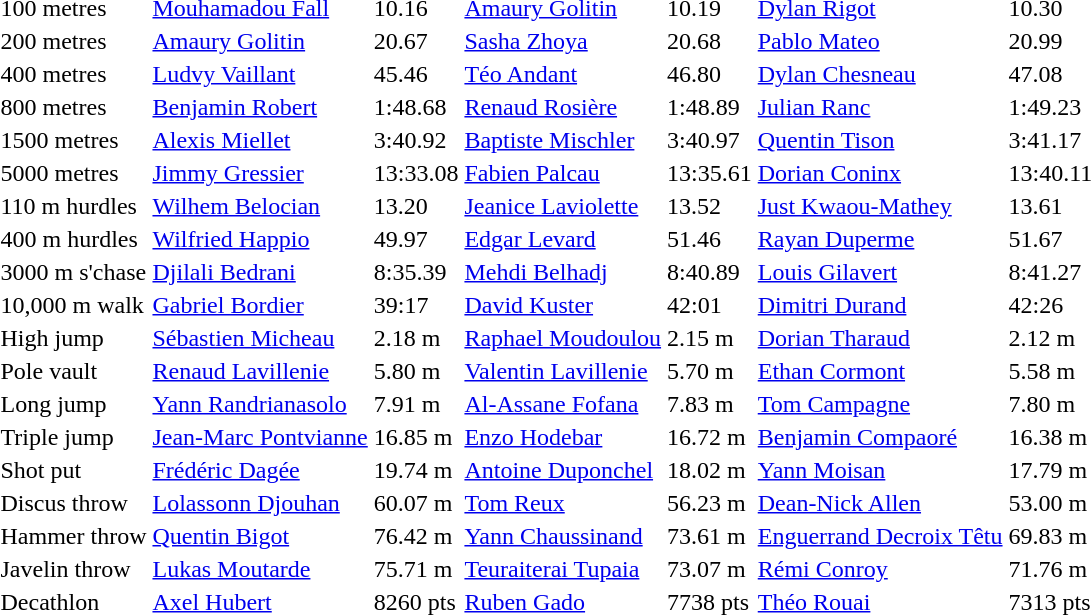<table>
<tr>
<td>100 metres</td>
<td><a href='#'>Mouhamadou Fall</a></td>
<td>10.16</td>
<td><a href='#'>Amaury Golitin</a></td>
<td>10.19</td>
<td><a href='#'>Dylan Rigot</a></td>
<td>10.30</td>
</tr>
<tr>
<td>200 metres</td>
<td><a href='#'>Amaury Golitin</a></td>
<td>20.67 <small></small></td>
<td><a href='#'>Sasha Zhoya</a></td>
<td>20.68 <small></small></td>
<td><a href='#'>Pablo Mateo</a></td>
<td>20.99</td>
</tr>
<tr>
<td>400 metres</td>
<td><a href='#'>Ludvy Vaillant</a></td>
<td>45.46</td>
<td><a href='#'>Téo Andant</a></td>
<td>46.80 <small></small></td>
<td><a href='#'>Dylan Chesneau</a></td>
<td>47.08 <small></small></td>
</tr>
<tr>
<td>800 metres</td>
<td><a href='#'>Benjamin Robert</a></td>
<td>1:48.68</td>
<td><a href='#'>Renaud Rosière</a></td>
<td>1:48.89</td>
<td><a href='#'>Julian Ranc</a></td>
<td>1:49.23</td>
</tr>
<tr>
<td>1500 metres</td>
<td><a href='#'>Alexis Miellet</a></td>
<td>3:40.92</td>
<td><a href='#'>Baptiste Mischler</a></td>
<td>3:40.97</td>
<td><a href='#'>Quentin Tison</a></td>
<td>3:41.17</td>
</tr>
<tr>
<td>5000 metres</td>
<td><a href='#'>Jimmy Gressier</a></td>
<td>13:33.08</td>
<td><a href='#'>Fabien Palcau</a></td>
<td>13:35.61 <small></small></td>
<td><a href='#'>Dorian Coninx</a></td>
<td>13:40.11 <small></small></td>
</tr>
<tr>
<td>110 m hurdles</td>
<td><a href='#'>Wilhem Belocian</a></td>
<td>13.20</td>
<td><a href='#'>Jeanice Laviolette</a></td>
<td>13.52 <small></small></td>
<td><a href='#'>Just Kwaou-Mathey</a></td>
<td>13.61 <small></small></td>
</tr>
<tr>
<td>400 m hurdles</td>
<td><a href='#'>Wilfried Happio</a></td>
<td>49.97</td>
<td><a href='#'>Edgar Levard</a></td>
<td>51.46 <small></small></td>
<td><a href='#'>Rayan Duperme</a></td>
<td>51.67 <small></small></td>
</tr>
<tr>
<td>3000 m s'chase</td>
<td><a href='#'>Djilali Bedrani</a></td>
<td>8:35.39</td>
<td><a href='#'>Mehdi Belhadj</a></td>
<td>8:40.89</td>
<td><a href='#'>Louis Gilavert</a></td>
<td>8:41.27</td>
</tr>
<tr>
<td>10,000 m walk</td>
<td><a href='#'>Gabriel Bordier</a></td>
<td>39:17 <small></small></td>
<td><a href='#'>David Kuster</a></td>
<td>42:01</td>
<td><a href='#'>Dimitri Durand</a></td>
<td>42:26 <small></small></td>
</tr>
<tr>
<td>High jump</td>
<td><a href='#'>Sébastien Micheau</a></td>
<td>2.18 m</td>
<td><a href='#'>Raphael Moudoulou</a></td>
<td>2.15 m <small></small></td>
<td><a href='#'>Dorian Tharaud</a></td>
<td>2.12 m</td>
</tr>
<tr>
<td>Pole vault</td>
<td><a href='#'>Renaud Lavillenie</a></td>
<td>5.80 m</td>
<td><a href='#'>Valentin Lavillenie</a></td>
<td>5.70 m</td>
<td><a href='#'>Ethan Cormont</a></td>
<td>5.58 m</td>
</tr>
<tr>
<td>Long jump</td>
<td><a href='#'>Yann Randrianasolo</a></td>
<td>7.91 m</td>
<td><a href='#'>Al-Assane Fofana</a></td>
<td>7.83 m <small></small></td>
<td><a href='#'>Tom Campagne</a></td>
<td>7.80 m</td>
</tr>
<tr>
<td>Triple jump</td>
<td><a href='#'>Jean-Marc Pontvianne</a></td>
<td>16.85 m</td>
<td><a href='#'>Enzo Hodebar</a></td>
<td>16.72 m <small></small></td>
<td><a href='#'>Benjamin Compaoré</a></td>
<td>16.38 m</td>
</tr>
<tr>
<td>Shot put</td>
<td><a href='#'>Frédéric Dagée</a></td>
<td>19.74 m</td>
<td><a href='#'>Antoine Duponchel</a></td>
<td>18.02 m</td>
<td><a href='#'>Yann Moisan</a></td>
<td>17.79 m</td>
</tr>
<tr>
<td>Discus throw</td>
<td><a href='#'>Lolassonn Djouhan</a></td>
<td>60.07 m</td>
<td><a href='#'>Tom Reux</a></td>
<td>56.23 m</td>
<td><a href='#'>Dean-Nick Allen</a></td>
<td>53.00 m</td>
</tr>
<tr>
<td>Hammer throw</td>
<td><a href='#'>Quentin Bigot</a></td>
<td>76.42 m</td>
<td><a href='#'>Yann Chaussinand</a></td>
<td>73.61 m <small></small></td>
<td><a href='#'>Enguerrand Decroix Têtu</a></td>
<td>69.83 m</td>
</tr>
<tr>
<td>Javelin throw</td>
<td><a href='#'>Lukas Moutarde</a></td>
<td>75.71 m</td>
<td><a href='#'>Teuraiterai Tupaia</a></td>
<td>73.07 m <small></small></td>
<td><a href='#'>Rémi Conroy</a></td>
<td>71.76 m</td>
</tr>
<tr>
<td>Decathlon</td>
<td><a href='#'>Axel Hubert</a></td>
<td>8260 pts <small> </small></td>
<td><a href='#'>Ruben Gado</a></td>
<td>7738 pts</td>
<td><a href='#'>Théo Rouai</a></td>
<td>7313 pts</td>
</tr>
</table>
